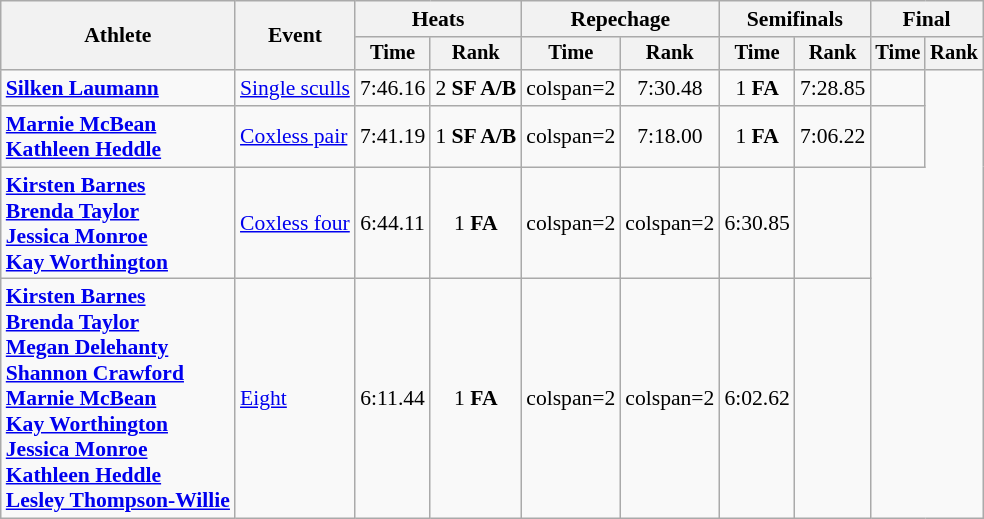<table class="wikitable" style="font-size:90%">
<tr>
<th rowspan="2">Athlete</th>
<th rowspan="2">Event</th>
<th colspan="2">Heats</th>
<th colspan="2">Repechage</th>
<th colspan="2">Semifinals</th>
<th colspan="2">Final</th>
</tr>
<tr style="font-size:95%">
<th>Time</th>
<th>Rank</th>
<th>Time</th>
<th>Rank</th>
<th>Time</th>
<th>Rank</th>
<th>Time</th>
<th>Rank</th>
</tr>
<tr align=center>
<td align=left><strong><a href='#'>Silken Laumann</a></strong></td>
<td align=left><a href='#'>Single sculls</a></td>
<td>7:46.16</td>
<td>2 <strong>SF A/B</strong></td>
<td>colspan=2</td>
<td>7:30.48</td>
<td>1 <strong>FA</strong></td>
<td>7:28.85</td>
<td></td>
</tr>
<tr align=center>
<td align=left><strong><a href='#'>Marnie McBean</a><br><a href='#'>Kathleen Heddle</a></strong></td>
<td align=left><a href='#'>Coxless pair</a></td>
<td>7:41.19</td>
<td>1 <strong>SF A/B</strong></td>
<td>colspan=2</td>
<td>7:18.00</td>
<td>1 <strong>FA</strong></td>
<td>7:06.22</td>
<td></td>
</tr>
<tr align=center>
<td align=left><strong><a href='#'>Kirsten Barnes</a><br><a href='#'>Brenda Taylor</a><br><a href='#'>Jessica Monroe</a><br><a href='#'>Kay Worthington</a></strong></td>
<td align=left><a href='#'>Coxless four</a></td>
<td>6:44.11</td>
<td>1 <strong>FA</strong></td>
<td>colspan=2</td>
<td>colspan=2</td>
<td>6:30.85</td>
<td></td>
</tr>
<tr align=center>
<td align=left><strong><a href='#'>Kirsten Barnes</a><br><a href='#'>Brenda Taylor</a><br><a href='#'>Megan Delehanty</a><br><a href='#'>Shannon Crawford</a><br><a href='#'>Marnie McBean</a><br><a href='#'>Kay Worthington</a><br><a href='#'>Jessica Monroe</a><br><a href='#'>Kathleen Heddle</a><br><a href='#'>Lesley Thompson-Willie</a></strong></td>
<td align=left><a href='#'>Eight</a></td>
<td>6:11.44</td>
<td>1 <strong>FA</strong></td>
<td>colspan=2</td>
<td>colspan=2</td>
<td>6:02.62</td>
<td></td>
</tr>
</table>
